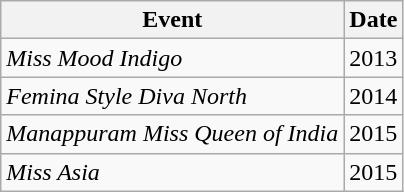<table class="wikitable">
<tr>
<th>Event</th>
<th>Date</th>
</tr>
<tr>
<td><em>Miss Mood Indigo</em></td>
<td>2013</td>
</tr>
<tr>
<td><em>Femina Style Diva North</em></td>
<td>2014</td>
</tr>
<tr>
<td><em>Manappuram Miss Queen of India</em></td>
<td>2015</td>
</tr>
<tr>
<td><em>Miss Asia</em></td>
<td>2015</td>
</tr>
</table>
